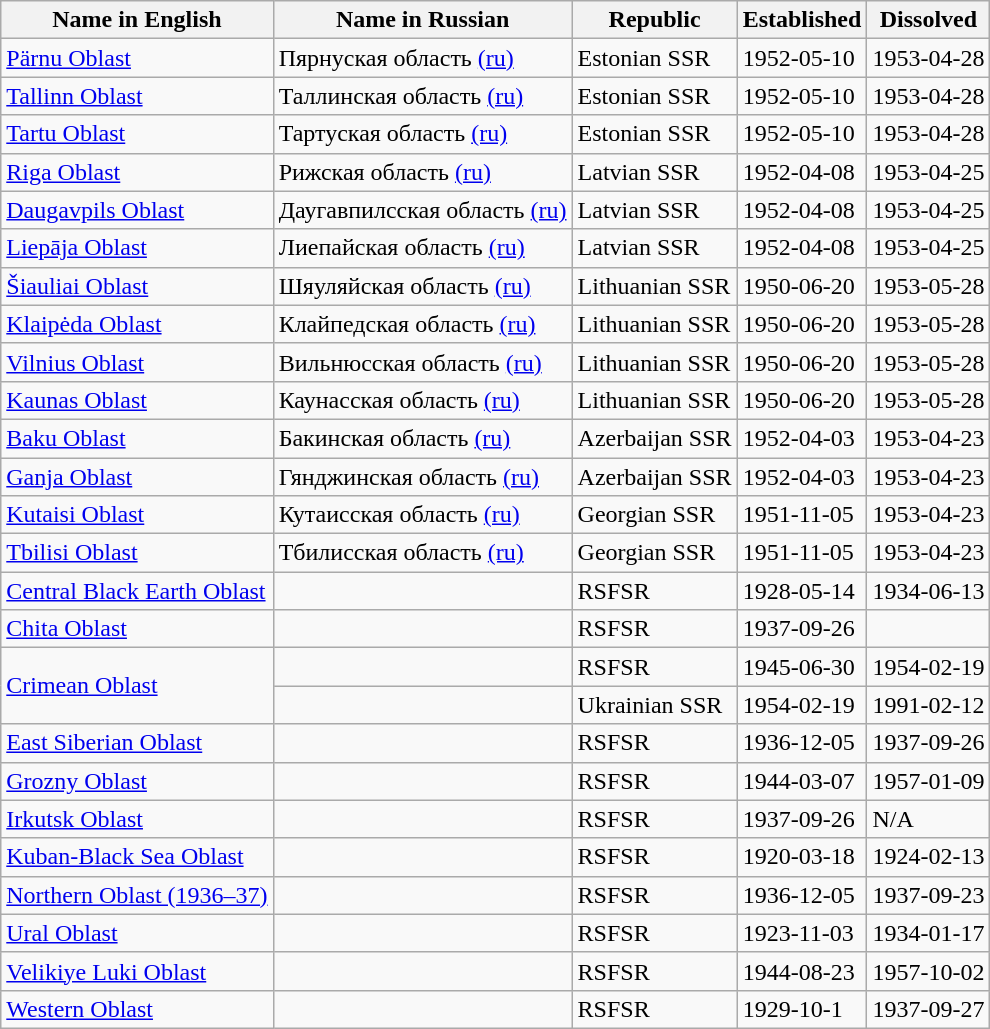<table class="wikitable sortable">
<tr>
<th>Name in English</th>
<th>Name in Russian</th>
<th>Republic</th>
<th>Established</th>
<th>Dissolved</th>
</tr>
<tr>
<td><a href='#'>Pärnu Oblast</a></td>
<td>Пярнуская область <a href='#'>(ru)</a></td>
<td>Estonian SSR</td>
<td>1952-05-10</td>
<td>1953-04-28</td>
</tr>
<tr>
<td><a href='#'>Tallinn Oblast</a></td>
<td>Таллинская область <a href='#'>(ru)</a></td>
<td>Estonian SSR</td>
<td>1952-05-10</td>
<td>1953-04-28</td>
</tr>
<tr>
<td><a href='#'>Tartu Oblast</a></td>
<td>Тартуская область <a href='#'>(ru)</a></td>
<td>Estonian SSR</td>
<td>1952-05-10</td>
<td>1953-04-28</td>
</tr>
<tr>
<td><a href='#'>Riga Oblast</a></td>
<td>Рижская область <a href='#'>(ru)</a></td>
<td>Latvian SSR</td>
<td>1952-04-08</td>
<td>1953-04-25</td>
</tr>
<tr>
<td><a href='#'>Daugavpils Oblast</a></td>
<td>Даугавпилсская область <a href='#'>(ru)</a></td>
<td>Latvian SSR</td>
<td>1952-04-08</td>
<td>1953-04-25</td>
</tr>
<tr>
<td><a href='#'>Liepāja Oblast</a></td>
<td>Лиепайская область <a href='#'>(ru)</a></td>
<td>Latvian SSR</td>
<td>1952-04-08</td>
<td>1953-04-25</td>
</tr>
<tr>
<td><a href='#'>Šiauliai Oblast</a></td>
<td>Шяуляйская область <a href='#'>(ru)</a></td>
<td>Lithuanian SSR</td>
<td>1950-06-20</td>
<td>1953-05-28</td>
</tr>
<tr>
<td><a href='#'>Klaipėda Oblast</a></td>
<td>Клайпедская область <a href='#'>(ru)</a></td>
<td>Lithuanian SSR</td>
<td>1950-06-20</td>
<td>1953-05-28</td>
</tr>
<tr>
<td><a href='#'>Vilnius Oblast</a></td>
<td>Вильнюсская область <a href='#'>(ru)</a></td>
<td>Lithuanian SSR</td>
<td>1950-06-20</td>
<td>1953-05-28</td>
</tr>
<tr>
<td><a href='#'>Kaunas Oblast</a></td>
<td>Каунасская область <a href='#'>(ru)</a></td>
<td>Lithuanian SSR</td>
<td>1950-06-20</td>
<td>1953-05-28</td>
</tr>
<tr>
<td><a href='#'>Baku Oblast</a></td>
<td>Бакинская область <a href='#'>(ru)</a></td>
<td>Azerbaijan SSR</td>
<td>1952-04-03</td>
<td>1953-04-23</td>
</tr>
<tr>
<td><a href='#'>Ganja Oblast</a></td>
<td>Гянджинская область <a href='#'>(ru)</a></td>
<td>Azerbaijan SSR</td>
<td>1952-04-03</td>
<td>1953-04-23</td>
</tr>
<tr>
<td><a href='#'>Kutaisi Oblast</a></td>
<td>Кутаисская область <a href='#'>(ru)</a></td>
<td>Georgian SSR</td>
<td>1951-11-05</td>
<td>1953-04-23</td>
</tr>
<tr>
<td><a href='#'>Tbilisi Oblast</a></td>
<td>Тбилисская область <a href='#'>(ru)</a></td>
<td>Georgian SSR</td>
<td>1951-11-05</td>
<td>1953-04-23</td>
</tr>
<tr>
<td><a href='#'>Central Black Earth Oblast</a></td>
<td></td>
<td>RSFSR</td>
<td>1928-05-14</td>
<td>1934-06-13</td>
</tr>
<tr>
<td><a href='#'>Chita Oblast</a></td>
<td></td>
<td>RSFSR</td>
<td>1937-09-26</td>
<td></td>
</tr>
<tr>
<td rowspan="2"><a href='#'>Crimean Oblast</a></td>
<td></td>
<td>RSFSR</td>
<td>1945-06-30</td>
<td>1954-02-19</td>
</tr>
<tr>
<td></td>
<td>Ukrainian SSR</td>
<td>1954-02-19</td>
<td>1991-02-12</td>
</tr>
<tr>
<td><a href='#'>East Siberian Oblast</a></td>
<td></td>
<td>RSFSR</td>
<td>1936-12-05</td>
<td>1937-09-26</td>
</tr>
<tr>
<td><a href='#'>Grozny Oblast</a></td>
<td></td>
<td>RSFSR</td>
<td>1944-03-07</td>
<td>1957-01-09</td>
</tr>
<tr>
<td><a href='#'>Irkutsk Oblast</a></td>
<td></td>
<td>RSFSR</td>
<td>1937-09-26</td>
<td>N/A </td>
</tr>
<tr>
<td><a href='#'>Kuban-Black Sea Oblast</a></td>
<td></td>
<td>RSFSR</td>
<td>1920-03-18</td>
<td>1924-02-13</td>
</tr>
<tr>
<td><a href='#'>Northern Oblast (1936–37)</a></td>
<td></td>
<td>RSFSR</td>
<td>1936-12-05</td>
<td>1937-09-23</td>
</tr>
<tr>
<td><a href='#'>Ural Oblast</a></td>
<td></td>
<td>RSFSR</td>
<td>1923-11-03</td>
<td>1934-01-17</td>
</tr>
<tr>
<td><a href='#'>Velikiye Luki Oblast</a></td>
<td></td>
<td>RSFSR</td>
<td>1944-08-23</td>
<td>1957-10-02</td>
</tr>
<tr>
<td><a href='#'>Western Oblast</a></td>
<td></td>
<td>RSFSR</td>
<td>1929-10-1</td>
<td>1937-09-27</td>
</tr>
</table>
